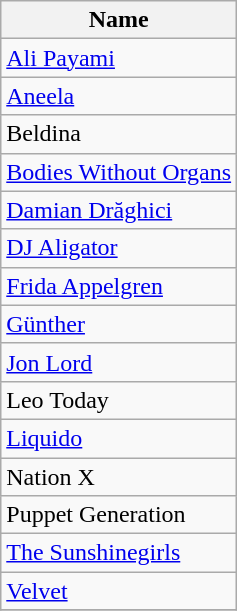<table class="wikitable sortable">
<tr>
<th>Name</th>
</tr>
<tr>
<td><a href='#'>Ali Payami</a></td>
</tr>
<tr>
<td><a href='#'>Aneela</a></td>
</tr>
<tr>
<td>Beldina</td>
</tr>
<tr>
<td><a href='#'>Bodies Without Organs</a></td>
</tr>
<tr>
<td><a href='#'>Damian Drăghici</a></td>
</tr>
<tr>
<td><a href='#'>DJ Aligator</a></td>
</tr>
<tr>
<td><a href='#'>Frida Appelgren</a></td>
</tr>
<tr>
<td><a href='#'>Günther</a></td>
</tr>
<tr>
<td><a href='#'>Jon Lord</a></td>
</tr>
<tr>
<td>Leo Today</td>
</tr>
<tr>
<td><a href='#'>Liquido</a></td>
</tr>
<tr>
<td>Nation X</td>
</tr>
<tr>
<td>Puppet Generation</td>
</tr>
<tr>
<td><a href='#'>The Sunshinegirls</a></td>
</tr>
<tr>
<td><a href='#'>Velvet</a></td>
</tr>
<tr>
</tr>
</table>
